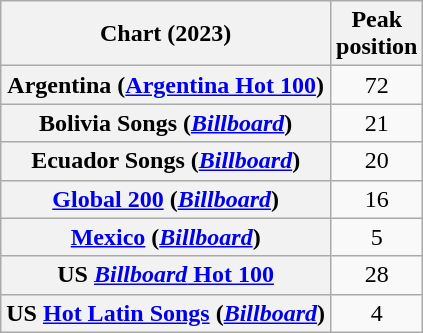<table class="wikitable sortable plainrowheaders" style="text-align:center">
<tr>
<th scope="col">Chart (2023)</th>
<th scope="col">Peak<br>position</th>
</tr>
<tr>
<th scope="row">Argentina (<a href='#'>Argentina Hot 100</a>)</th>
<td>72</td>
</tr>
<tr>
<th scope="row">Bolivia Songs (<a href='#'><em>Billboard</em></a>)</th>
<td>21</td>
</tr>
<tr>
<th scope="row">Ecuador Songs (<a href='#'><em>Billboard</em></a>)</th>
<td>20</td>
</tr>
<tr>
<th scope="row"><a href='#'>Global 200</a> (<a href='#'><em>Billboard</em></a>)</th>
<td>16</td>
</tr>
<tr>
<th scope="row"><a href='#'>Mexico</a> (<a href='#'><em>Billboard</em></a>)</th>
<td>5</td>
</tr>
<tr>
<th scope="row">US <a href='#'><em>Billboard</em> Hot 100</a></th>
<td>28</td>
</tr>
<tr>
<th scope="row">US <a href='#'>Hot Latin Songs</a> (<a href='#'><em>Billboard</em></a>)</th>
<td>4</td>
</tr>
</table>
